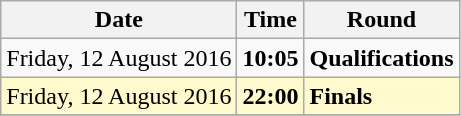<table class="wikitable">
<tr>
<th>Date</th>
<th>Time</th>
<th>Round</th>
</tr>
<tr>
<td>Friday, 12 August 2016</td>
<td><strong>10:05</strong></td>
<td><strong>Qualifications</strong></td>
</tr>
<tr>
<td style=background:lemonchiffon>Friday, 12 August 2016</td>
<td style=background:lemonchiffon><strong>22:00</strong></td>
<td style=background:lemonchiffon><strong>Finals</strong></td>
</tr>
<tr>
</tr>
</table>
